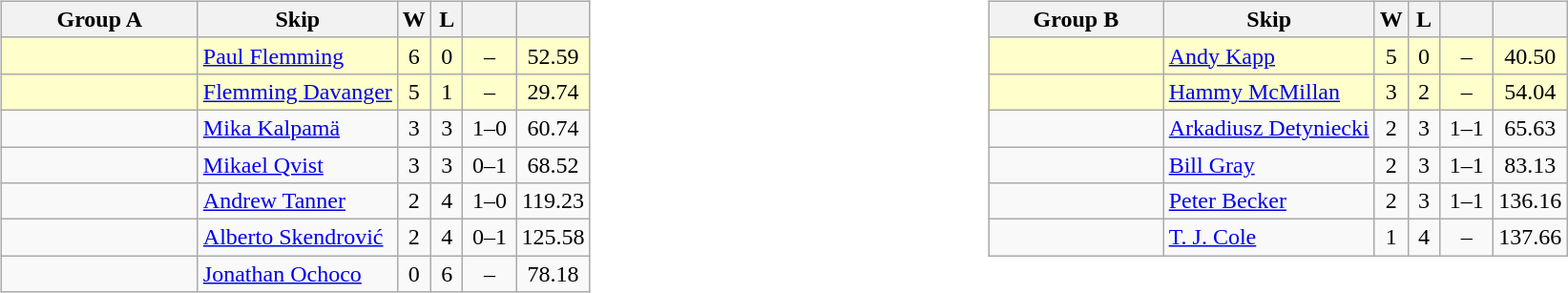<table>
<tr>
<td valign=top width=11%><br><table class="wikitable" style="text-align: center;">
<tr>
<th width=130>Group A</th>
<th>Skip</th>
<th width=15>W</th>
<th width=15>L</th>
<th width=30></th>
<th width=15></th>
</tr>
<tr bgcolor=#ffffcc>
<td style="text-align:left;"></td>
<td style="text-align:left;"><a href='#'>Paul Flemming</a></td>
<td>6</td>
<td>0</td>
<td>–</td>
<td>52.59</td>
</tr>
<tr bgcolor=#ffffcc>
<td style="text-align:left;"></td>
<td style="text-align:left;"><a href='#'>Flemming Davanger</a></td>
<td>5</td>
<td>1</td>
<td>–</td>
<td>29.74</td>
</tr>
<tr>
<td style="text-align:left;"></td>
<td style="text-align:left;"><a href='#'>Mika Kalpamä</a></td>
<td>3</td>
<td>3</td>
<td>1–0</td>
<td>60.74</td>
</tr>
<tr>
<td style="text-align:left;"></td>
<td style="text-align:left;"><a href='#'>Mikael Qvist</a></td>
<td>3</td>
<td>3</td>
<td>0–1</td>
<td>68.52</td>
</tr>
<tr>
<td style="text-align:left;"></td>
<td style="text-align:left;"><a href='#'>Andrew Tanner</a></td>
<td>2</td>
<td>4</td>
<td>1–0</td>
<td>119.23</td>
</tr>
<tr>
<td style="text-align:left;"></td>
<td style="text-align:left;"><a href='#'>Alberto Skendrović</a></td>
<td>2</td>
<td>4</td>
<td>0–1</td>
<td>125.58</td>
</tr>
<tr>
<td style="text-align:left;"></td>
<td style="text-align:left;"><a href='#'>Jonathan Ochoco</a></td>
<td>0</td>
<td>6</td>
<td>–</td>
<td>78.18</td>
</tr>
</table>
</td>
<td valign=top width=8%><br><table class="wikitable" style="text-align: center;">
<tr>
<th width=115>Group B</th>
<th>Skip</th>
<th width=15>W</th>
<th width=15>L</th>
<th width=30></th>
<th width=15></th>
</tr>
<tr bgcolor=#ffffcc>
<td style="text-align:left;"></td>
<td style="text-align:left;"><a href='#'>Andy Kapp</a></td>
<td>5</td>
<td>0</td>
<td>–</td>
<td>40.50</td>
</tr>
<tr bgcolor=#ffffcc>
<td style="text-align:left;"></td>
<td style="text-align:left;"><a href='#'>Hammy McMillan</a></td>
<td>3</td>
<td>2</td>
<td>–</td>
<td>54.04</td>
</tr>
<tr>
<td style="text-align:left;"></td>
<td style="text-align:left;"><a href='#'>Arkadiusz Detyniecki</a></td>
<td>2</td>
<td>3</td>
<td>1–1</td>
<td>65.63</td>
</tr>
<tr>
<td style="text-align:left;"></td>
<td style="text-align:left;"><a href='#'>Bill Gray</a></td>
<td>2</td>
<td>3</td>
<td>1–1</td>
<td>83.13</td>
</tr>
<tr>
<td style="text-align:left;"></td>
<td style="text-align:left;"><a href='#'>Peter Becker</a></td>
<td>2</td>
<td>3</td>
<td>1–1</td>
<td>136.16</td>
</tr>
<tr>
<td style="text-align:left;"></td>
<td style="text-align:left;"><a href='#'>T. J. Cole</a></td>
<td>1</td>
<td>4</td>
<td>–</td>
<td>137.66</td>
</tr>
</table>
</td>
</tr>
</table>
